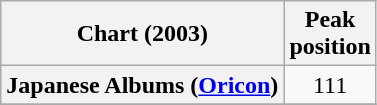<table class="wikitable sortable plainrowheaders" style="text-align:center">
<tr>
<th scope="col">Chart (2003)</th>
<th scope="col">Peak<br>position</th>
</tr>
<tr>
<th scope="row">Japanese Albums (<a href='#'>Oricon</a>)</th>
<td>111</td>
</tr>
<tr>
</tr>
</table>
